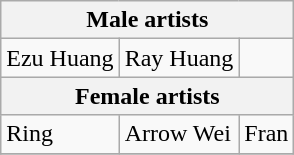<table class="wikitable">
<tr>
<th colspan="3">Male artists</th>
</tr>
<tr>
<td>Ezu Huang</td>
<td>Ray Huang</td>
<td></td>
</tr>
<tr>
<th colspan="3">Female artists</th>
</tr>
<tr>
<td>Ring</td>
<td>Arrow Wei</td>
<td>Fran</td>
</tr>
<tr>
</tr>
</table>
